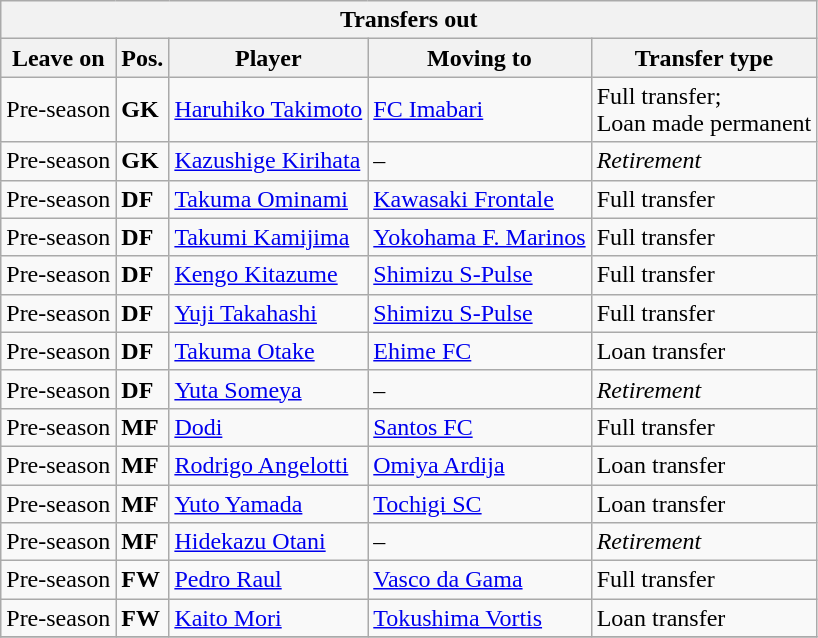<table class="wikitable sortable" style=“text-align:left;>
<tr>
<th colspan="5">Transfers out</th>
</tr>
<tr>
<th>Leave on</th>
<th>Pos.</th>
<th>Player</th>
<th>Moving to</th>
<th>Transfer type</th>
</tr>
<tr>
<td>Pre-season</td>
<td><strong>GK</strong></td>
<td> <a href='#'>Haruhiko Takimoto</a></td>
<td> <a href='#'>FC Imabari</a></td>
<td>Full transfer;<br> Loan made permanent</td>
</tr>
<tr>
<td>Pre-season</td>
<td><strong>GK</strong></td>
<td> <a href='#'>Kazushige Kirihata</a></td>
<td>–</td>
<td><em>Retirement</em></td>
</tr>
<tr>
<td>Pre-season</td>
<td><strong>DF</strong></td>
<td> <a href='#'>Takuma Ominami</a></td>
<td> <a href='#'>Kawasaki Frontale</a></td>
<td>Full transfer</td>
</tr>
<tr>
<td>Pre-season</td>
<td><strong>DF</strong></td>
<td> <a href='#'>Takumi Kamijima</a></td>
<td> <a href='#'>Yokohama F. Marinos</a></td>
<td>Full transfer</td>
</tr>
<tr>
<td>Pre-season</td>
<td><strong>DF</strong></td>
<td> <a href='#'>Kengo Kitazume</a></td>
<td> <a href='#'>Shimizu S-Pulse</a></td>
<td>Full transfer</td>
</tr>
<tr>
<td>Pre-season</td>
<td><strong>DF</strong></td>
<td> <a href='#'>Yuji Takahashi</a></td>
<td> <a href='#'>Shimizu S-Pulse</a></td>
<td>Full transfer</td>
</tr>
<tr>
<td>Pre-season</td>
<td><strong>DF</strong></td>
<td> <a href='#'>Takuma Otake</a></td>
<td> <a href='#'>Ehime FC</a></td>
<td>Loan transfer</td>
</tr>
<tr>
<td>Pre-season</td>
<td><strong>DF</strong></td>
<td> <a href='#'>Yuta Someya</a></td>
<td>–</td>
<td><em>Retirement</em></td>
</tr>
<tr>
<td>Pre-season</td>
<td><strong>MF</strong></td>
<td> <a href='#'>Dodi</a></td>
<td> <a href='#'>Santos FC</a></td>
<td>Full transfer</td>
</tr>
<tr>
<td>Pre-season</td>
<td><strong>MF</strong></td>
<td> <a href='#'>Rodrigo Angelotti</a></td>
<td> <a href='#'>Omiya Ardija</a></td>
<td>Loan transfer</td>
</tr>
<tr>
<td>Pre-season</td>
<td><strong>MF</strong></td>
<td> <a href='#'>Yuto Yamada</a></td>
<td> <a href='#'>Tochigi SC</a></td>
<td>Loan transfer</td>
</tr>
<tr>
<td>Pre-season</td>
<td><strong>MF</strong></td>
<td> <a href='#'>Hidekazu Otani</a></td>
<td>–</td>
<td><em>Retirement</em></td>
</tr>
<tr>
<td>Pre-season</td>
<td><strong>FW</strong></td>
<td> <a href='#'>Pedro Raul</a></td>
<td> <a href='#'>Vasco da Gama</a></td>
<td>Full transfer</td>
</tr>
<tr>
<td>Pre-season</td>
<td><strong>FW</strong></td>
<td> <a href='#'>Kaito Mori</a></td>
<td> <a href='#'>Tokushima Vortis</a></td>
<td>Loan transfer</td>
</tr>
<tr>
</tr>
</table>
